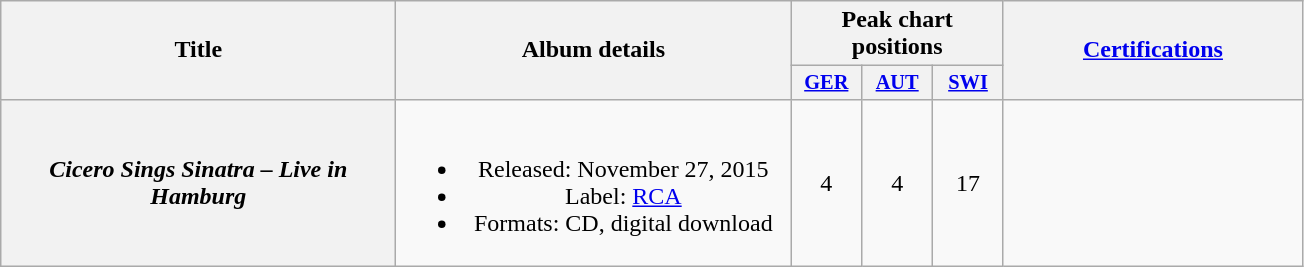<table class="wikitable plainrowheaders" style="text-align:center;" border="1">
<tr>
<th scope="col" rowspan="2" style="width:16em;">Title</th>
<th scope="col" rowspan="2" style="width:16em;">Album details</th>
<th scope="col" colspan="3">Peak chart positions</th>
<th scope="col" rowspan="2" style="width:12em;"><a href='#'>Certifications</a></th>
</tr>
<tr>
<th style="width:3em;font-size:85%"><a href='#'>GER</a><br></th>
<th style="width:3em;font-size:85%"><a href='#'>AUT</a><br></th>
<th style="width:3em;font-size:85%"><a href='#'>SWI</a><br></th>
</tr>
<tr>
<th scope="row"><em>Cicero Sings Sinatra – Live in Hamburg</em></th>
<td><br><ul><li>Released: November 27, 2015</li><li>Label: <a href='#'>RCA</a></li><li>Formats: CD, digital download</li></ul></td>
<td>4</td>
<td>4</td>
<td>17</td>
<td align="left"></td>
</tr>
</table>
